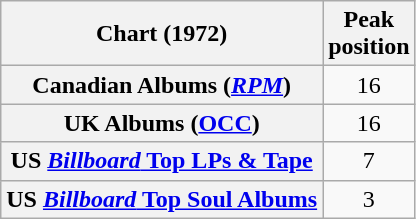<table class="wikitable sortable plainrowheaders" style="text-align:center;">
<tr>
<th scope="col">Chart (1972)</th>
<th scope="col">Peak<br> position</th>
</tr>
<tr>
<th scope="row">Canadian Albums (<em><a href='#'>RPM</a></em>)</th>
<td>16</td>
</tr>
<tr>
<th scope="row">UK Albums (<a href='#'>OCC</a>)</th>
<td>16</td>
</tr>
<tr>
<th scope="row">US <a href='#'><em>Billboard</em> Top LPs & Tape</a></th>
<td>7</td>
</tr>
<tr>
<th scope="row">US <a href='#'><em>Billboard</em> Top Soul Albums</a></th>
<td>3</td>
</tr>
</table>
